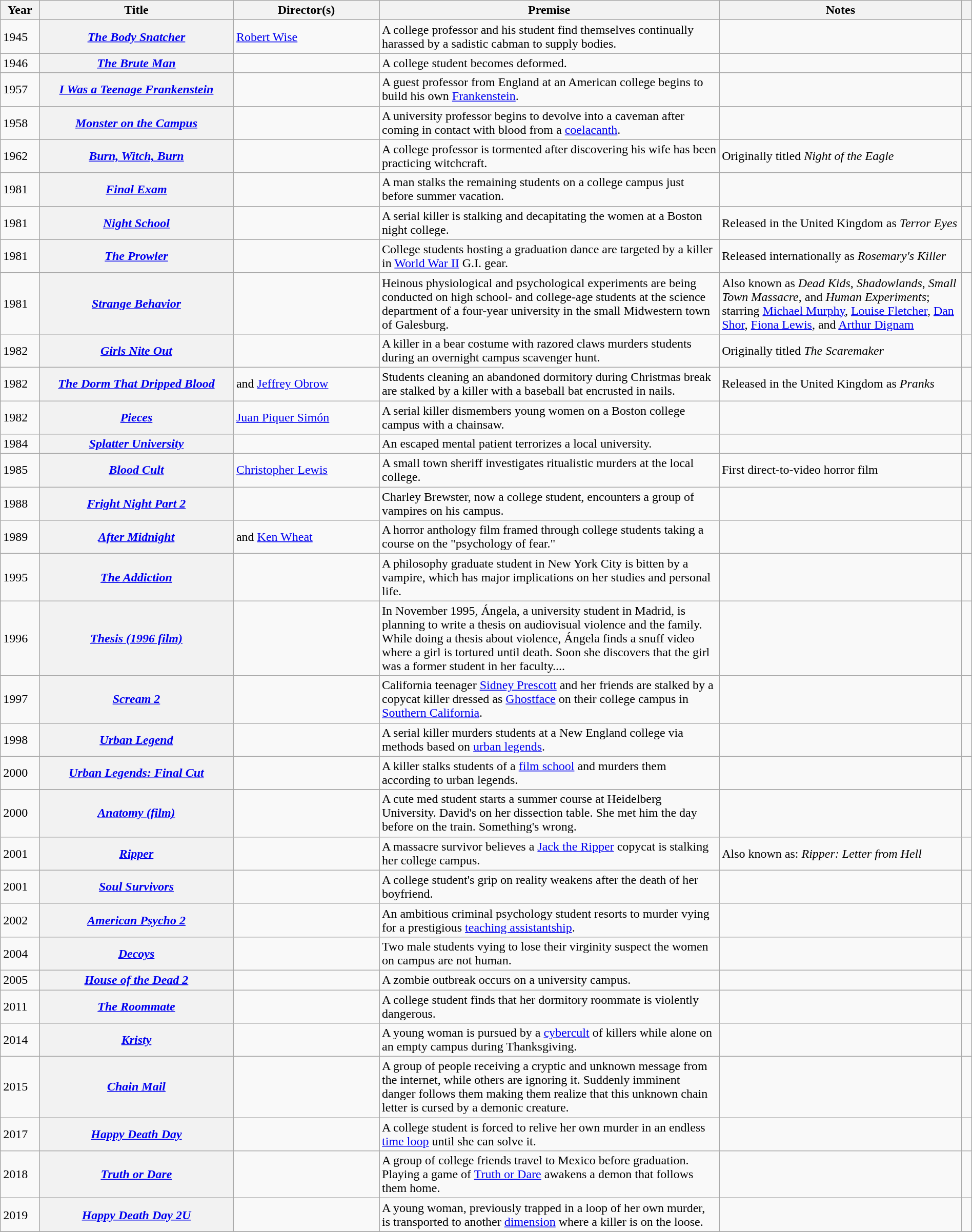<table class="wikitable sortable plainrowheaders" style="width:100%">
<tr>
<th style="width:4%;">Year</th>
<th style="width:20%;">Title</th>
<th style="width:15%">Director(s)</th>
<th style="width:35%;" class="unsortable">Premise</th>
<th style="width:25%;" class="unsortable">Notes</th>
<th style="width:5%;" class="unsortable"></th>
</tr>
<tr>
<td>1945</td>
<th scope="row" data-sort-value="Body Snatcher"><em><a href='#'>The Body Snatcher</a></em></th>
<td><a href='#'>Robert Wise</a></td>
<td>A college professor and his student find themselves continually harassed by a sadistic cabman to supply bodies.</td>
<td></td>
<td style=text-align:center></td>
</tr>
<tr>
<td>1946</td>
<th scope="row" data-sort-value="Brute Man"><em><a href='#'>The Brute Man</a></em></th>
<td></td>
<td>A college student becomes deformed.</td>
<td></td>
<td style=text-align:center></td>
</tr>
<tr>
<td>1957</td>
<th scope="row"><em><a href='#'>I Was a Teenage Frankenstein</a></em></th>
<td></td>
<td>A guest professor from England at an American college begins to build his own <a href='#'>Frankenstein</a>.</td>
<td></td>
<td style=text-align:center></td>
</tr>
<tr>
<td>1958</td>
<th scope="row"><em><a href='#'>Monster on the Campus</a></em></th>
<td></td>
<td>A university professor begins to devolve into a caveman after coming in contact with blood from a <a href='#'>coelacanth</a>.</td>
<td></td>
<td style=text-align:center></td>
</tr>
<tr>
<td>1962</td>
<th scope="row"><em><a href='#'>Burn, Witch, Burn</a></em></th>
<td></td>
<td>A college professor is tormented after discovering his wife has been practicing witchcraft.</td>
<td>Originally titled <em>Night of the Eagle</em></td>
<td style=text-align:center></td>
</tr>
<tr>
<td>1981</td>
<th scope="row"><em><a href='#'>Final Exam</a></em></th>
<td></td>
<td>A man stalks the remaining students on a college campus just before summer vacation.</td>
<td></td>
<td style=text-align:center></td>
</tr>
<tr>
<td>1981</td>
<th scope="row"><em><a href='#'>Night School</a></em></th>
<td></td>
<td>A serial killer is stalking and decapitating the women at a Boston night college.</td>
<td>Released in the United Kingdom as <em>Terror Eyes</em></td>
<td style=text-align:center></td>
</tr>
<tr>
<td>1981</td>
<th scope="row" data-sort-value="Prowler"><em><a href='#'>The Prowler</a></em></th>
<td></td>
<td>College students hosting a graduation dance are targeted by a killer in <a href='#'>World War II</a> G.I. gear.</td>
<td>Released internationally as <em>Rosemary's Killer</em></td>
<td style=text-align:center></td>
</tr>
<tr>
<td>1981</td>
<th scope="row" data-sort-value="Strange Behavior"><em><a href='#'>Strange Behavior</a></em></th>
<td></td>
<td>Heinous physiological and psychological experiments are being conducted on high school- and college-age students at the science department of a four-year university in the small Midwestern town of Galesburg.</td>
<td>Also known as <em>Dead Kids</em>, <em>Shadowlands</em>, <em>Small Town Massacre</em>, and <em>Human Experiments</em>; starring <a href='#'>Michael Murphy</a>, <a href='#'>Louise Fletcher</a>, <a href='#'>Dan Shor</a>, <a href='#'>Fiona Lewis</a>, and <a href='#'>Arthur Dignam</a></td>
<td style=text-align:center></td>
</tr>
<tr>
<td>1982</td>
<th scope="row"><em><a href='#'>Girls Nite Out</a></em></th>
<td></td>
<td>A killer in a bear costume with razored claws murders students during an overnight campus scavenger hunt.</td>
<td>Originally titled <em>The Scaremaker</em></td>
<td style=text-align:center></td>
</tr>
<tr>
<td>1982</td>
<th scope="row" data-sort-value="Dorm"><em><a href='#'>The Dorm That Dripped Blood</a></em></th>
<td> and <a href='#'>Jeffrey Obrow</a></td>
<td>Students cleaning an abandoned dormitory during Christmas break are stalked by a killer with a baseball bat encrusted in nails.</td>
<td>Released in the United Kingdom as <em>Pranks</em></td>
<td style=text-align:center></td>
</tr>
<tr>
<td>1982</td>
<th scope="row" data-sort-value="Pieces"><em><a href='#'>Pieces</a></em></th>
<td><a href='#'>Juan Piquer Simón</a></td>
<td>A serial killer dismembers young women on a Boston college campus with a chainsaw.</td>
<td></td>
<td style=text-align:center></td>
</tr>
<tr>
<td>1984</td>
<th scope="row"><em><a href='#'>Splatter University</a></em></th>
<td></td>
<td>An escaped mental patient terrorizes a local university.</td>
<td></td>
<td style=text-align:center></td>
</tr>
<tr>
<td>1985</td>
<th scope="row"><em><a href='#'>Blood Cult</a></em></th>
<td><a href='#'>Christopher Lewis</a></td>
<td>A small town sheriff investigates ritualistic murders at the local college.</td>
<td>First direct-to-video horror film</td>
<td></td>
</tr>
<tr>
<td>1988</td>
<th scope="row"><em><a href='#'>Fright Night Part 2</a></em></th>
<td></td>
<td>Charley Brewster, now a college student, encounters a group of vampires on his campus.</td>
<td></td>
<td style=text-align:center></td>
</tr>
<tr>
<td>1989</td>
<th scope="row"><em><a href='#'>After Midnight</a></em></th>
<td> and <a href='#'>Ken Wheat</a></td>
<td>A horror anthology film framed through college students taking a course on the "psychology of fear."</td>
<td></td>
<td style="text-align:center"></td>
</tr>
<tr>
<td>1995</td>
<th scope="row" data-sort-value="Addiction"><em><a href='#'>The Addiction</a></em></th>
<td></td>
<td>A philosophy graduate student in New York City is bitten by a vampire, which has major implications on her studies and personal life.</td>
<td></td>
<td style=text-align:center></td>
</tr>
<tr>
<td>1996</td>
<th scope="row"><em><a href='#'>Thesis (1996 film)</a></em></th>
<td></td>
<td>In November 1995, Ángela, a university student in Madrid, is planning to write a thesis on audiovisual violence and the family.  While doing a thesis about violence, Ángela finds a snuff video where a girl is tortured until death. Soon she discovers that the girl was a former student in her faculty....</td>
<td></td>
<td style=text-align:center></td>
</tr>
<tr>
<td>1997</td>
<th scope="row"><em><a href='#'>Scream 2</a></em></th>
<td></td>
<td>California teenager <a href='#'>Sidney Prescott</a> and her friends are stalked by a copycat killer dressed as <a href='#'>Ghostface</a> on their college campus in  <a href='#'>Southern California</a>.</td>
<td></td>
<td style=text-align:center></td>
</tr>
<tr>
<td>1998</td>
<th scope="row"><em><a href='#'>Urban Legend</a></em></th>
<td></td>
<td>A serial killer murders students at a New England college via methods based on <a href='#'>urban legends</a>.</td>
<td></td>
<td style=text-align:center></td>
</tr>
<tr>
<td>2000</td>
<th scope="row"><em><a href='#'>Urban Legends: Final Cut</a></em></th>
<td></td>
<td>A killer stalks students of a <a href='#'>film school</a> and murders them according to urban legends.</td>
<td></td>
<td style=text-align:center></td>
</tr>
<tr>
</tr>
<tr>
<td>2000</td>
<th scope="row"><em><a href='#'>Anatomy (film)</a></em></th>
<td></td>
<td>A cute med student starts a summer course at Heidelberg University. David's on her dissection table. She met him the day before on the train. Something's wrong.</td>
<td></td>
<td style=text-align:center></td>
</tr>
<tr>
<td>2001</td>
<th scope="row"><em><a href='#'>Ripper</a></em></th>
<td></td>
<td>A massacre survivor believes a <a href='#'>Jack the Ripper</a> copycat is stalking her college campus.</td>
<td>Also known as: <em>Ripper: Letter from Hell</em></td>
<td style=text-align:center></td>
</tr>
<tr>
<td>2001</td>
<th scope="row"><em><a href='#'>Soul Survivors</a></em></th>
<td></td>
<td>A college student's grip on reality weakens after the death of her boyfriend.</td>
<td></td>
<td style=text-align:center></td>
</tr>
<tr>
<td>2002</td>
<th scope="row"><em><a href='#'>American Psycho 2</a></em></th>
<td></td>
<td>An ambitious criminal psychology student resorts to murder vying for a prestigious <a href='#'>teaching assistantship</a>.</td>
<td></td>
<td style=text-align:center></td>
</tr>
<tr>
<td>2004</td>
<th scope="row"><em><a href='#'>Decoys</a></em></th>
<td></td>
<td>Two male students vying to lose their virginity suspect the women on campus are not human.</td>
<td></td>
<td style=text-align:center></td>
</tr>
<tr>
<td>2005</td>
<th scope="row"><em><a href='#'>House of the Dead 2</a></em></th>
<td></td>
<td>A zombie outbreak occurs on a university campus.</td>
<td></td>
<td style=text-align:center></td>
</tr>
<tr>
<td>2011</td>
<th scope="row" data-sort-value="Roommate"><em><a href='#'>The Roommate</a></em></th>
<td></td>
<td>A college student finds that her dormitory roommate is violently dangerous.</td>
<td></td>
<td style=text-align:center></td>
</tr>
<tr>
<td>2014</td>
<th scope="row"><em><a href='#'>Kristy</a></em></th>
<td></td>
<td>A young woman is pursued by a <a href='#'>cybercult</a> of killers while alone on an empty campus during Thanksgiving.</td>
<td></td>
<td style="text-align:center;"></td>
</tr>
<tr>
<td>2015</td>
<th scope="row"><em><a href='#'>Chain Mail</a></em></th>
<td></td>
<td>A group of people receiving a cryptic and unknown message from the internet, while others are ignoring it. Suddenly imminent danger follows them making them realize that this unknown chain letter is cursed by a demonic creature.</td>
<td></td>
<td style=text-align:center></td>
</tr>
<tr>
<td>2017</td>
<th scope="row"><em><a href='#'>Happy Death Day</a></em></th>
<td></td>
<td>A college student is forced to relive her own murder in an endless <a href='#'>time loop</a> until she can solve it.</td>
<td></td>
<td style=text-align:center></td>
</tr>
<tr>
<td>2018</td>
<th scope="row"><a href='#'><em>Truth or Dare</em></a></th>
<td></td>
<td>A group of college friends travel to Mexico before graduation. Playing a game of <a href='#'>Truth or Dare</a> awakens a demon that follows them home.</td>
<td></td>
<td style="text-align:center;"></td>
</tr>
<tr>
<td>2019</td>
<th scope="row"><em><a href='#'>Happy Death Day 2U</a></em></th>
<td></td>
<td>A young woman, previously trapped in a loop of her own murder, is transported to another <a href='#'>dimension</a> where a killer is on the loose.</td>
<td></td>
<td style="text-align:center;"></td>
</tr>
<tr>
</tr>
</table>
